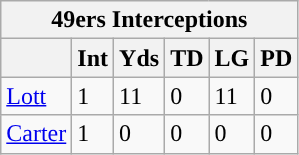<table class="wikitable">
<tr>
<th colspan="6">49ers Interceptions</th>
</tr>
<tr>
<th></th>
<th>Int</th>
<th>Yds</th>
<th>TD</th>
<th>LG</th>
<th>PD</th>
</tr>
<tr>
<td><a href='#'>Lott</a></td>
<td>1</td>
<td>11</td>
<td>0</td>
<td>11</td>
<td>0</td>
</tr>
<tr>
<td><a href='#'>Carter</a></td>
<td>1</td>
<td>0</td>
<td>0</td>
<td>0</td>
<td>0</td>
</tr>
</table>
